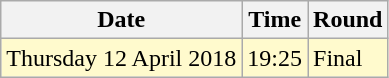<table class="wikitable">
<tr>
<th>Date</th>
<th>Time</th>
<th>Round</th>
</tr>
<tr>
<td style=background:lemonchiffon>Thursday 12 April 2018</td>
<td style=background:lemonchiffon>19:25</td>
<td style=background:lemonchiffon>Final</td>
</tr>
</table>
